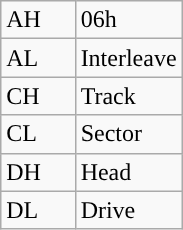<table class="wikitable">
<tr>
<td width="41%">AH</td>
<td width="59%">06h</td>
</tr>
<tr>
<td width="41%">AL</td>
<td width="59%">Interleave</td>
</tr>
<tr>
<td width="41%">CH</td>
<td width="59%">Track</td>
</tr>
<tr>
<td width="41%">CL</td>
<td width="59%">Sector</td>
</tr>
<tr>
<td width="41%">DH</td>
<td width="59%">Head</td>
</tr>
<tr>
<td width="41%">DL</td>
<td width="59%">Drive</td>
</tr>
</table>
